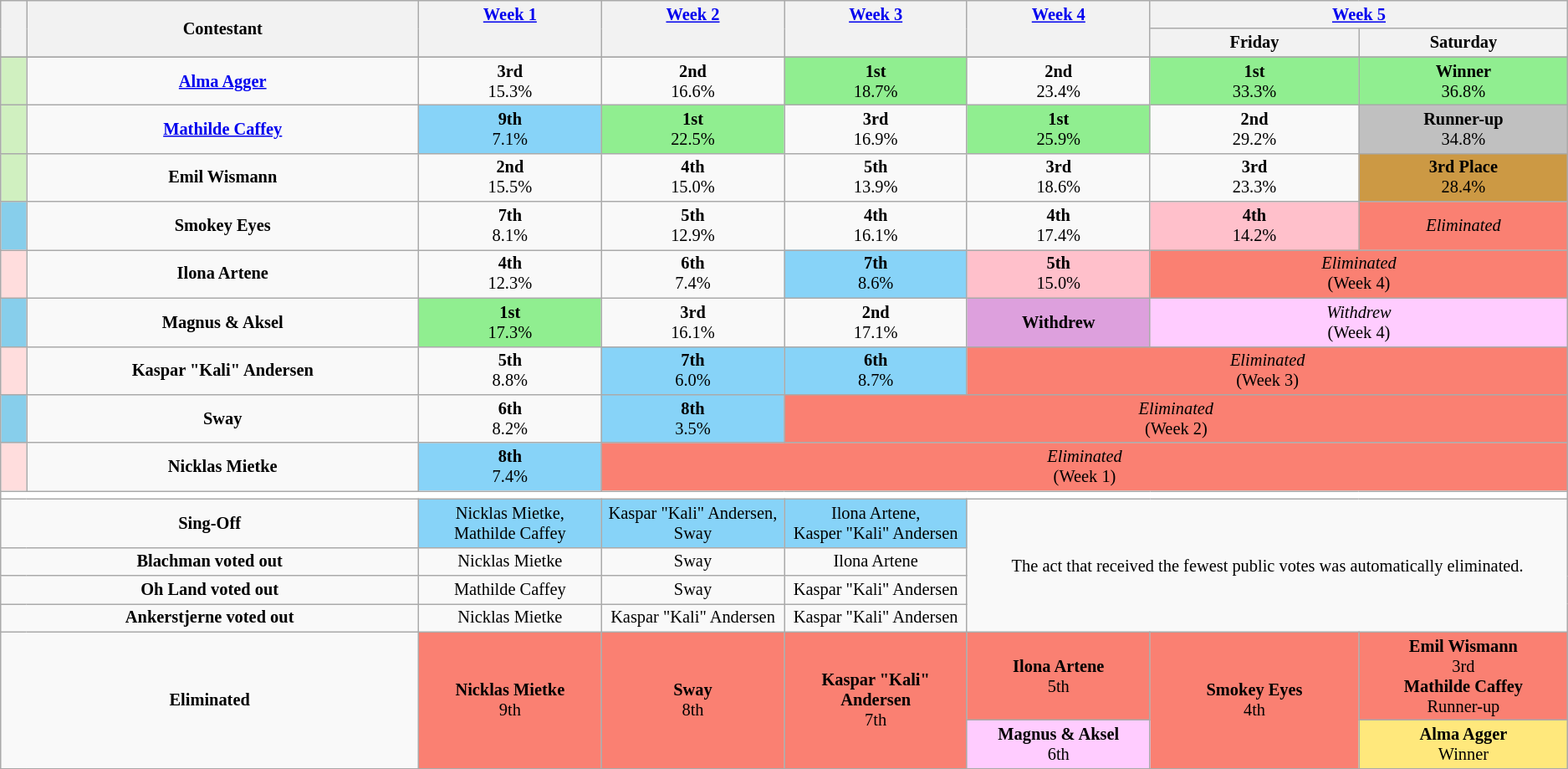<table class="wikitable" style="text-align:center; font-size:85%">
<tr>
<th style="width:1%" rowspan=2></th>
<th style="width:15%" rowspan=2>Contestant</th>
<th style="width:7%" rowspan=2 valign=top><a href='#'>Week 1</a></th>
<th style="width:7%" rowspan=2 valign=top><a href='#'>Week 2</a></th>
<th style="width:7%" rowspan=2 valign=top><a href='#'>Week 3</a></th>
<th style="width:7%" rowspan=2 valign=top><a href='#'>Week 4</a></th>
<th colspan=2><a href='#'>Week 5</a></th>
</tr>
<tr>
<th style="width:8%">Friday</th>
<th style="width:8%">Saturday</th>
</tr>
<tr>
</tr>
<tr>
<td style="background:#d0f0c0"></td>
<td><strong><a href='#'>Alma Agger</a></strong></td>
<td><strong>3rd</strong><br>15.3%</td>
<td><strong>2nd</strong><br>16.6%</td>
<td style="background:lightgreen"><strong>1st</strong><br>18.7%</td>
<td><strong>2nd</strong><br>23.4%</td>
<td style="background:lightgreen"><strong>1st</strong><br>33.3%</td>
<td style="background:lightgreen"><strong>Winner</strong><br>36.8%</td>
</tr>
<tr>
<td style="background:#d0f0c0"></td>
<td><strong><a href='#'>Mathilde Caffey</a></strong></td>
<td style="background:#87D3F8"><strong>9th</strong><br>7.1%</td>
<td style="background:lightgreen"><strong>1st</strong><br>22.5%</td>
<td><strong>3rd</strong><br>16.9%</td>
<td style="background:lightgreen"><strong>1st</strong><br>25.9%</td>
<td><strong>2nd</strong><br>29.2%</td>
<td style="background:silver"><strong>Runner-up</strong><br>34.8%</td>
</tr>
<tr>
<td style="background:#d0f0c0"></td>
<td><strong>Emil Wismann</strong></td>
<td><strong>2nd</strong><br>15.5%</td>
<td><strong>4th</strong><br>15.0%</td>
<td><strong>5th</strong><br>13.9%</td>
<td><strong>3rd</strong><br>18.6%</td>
<td><strong>3rd</strong><br>23.3%</td>
<td style="background:#c94"><strong>3rd Place</strong><br>28.4%</td>
</tr>
<tr>
<td style="background:#87ceeb"></td>
<td><strong>Smokey Eyes</strong></td>
<td><strong>7th</strong><br>8.1%</td>
<td><strong>5th</strong><br>12.9%</td>
<td><strong>4th</strong><br>16.1%</td>
<td><strong>4th</strong><br>17.4%</td>
<td style="background:pink"><strong>4th</strong><br>14.2%</td>
<td bgcolor="salmon" colspan=5><em>Eliminated</em></td>
</tr>
<tr>
<td style="background:#FFDDDD"></td>
<td><strong>Ilona Artene</strong></td>
<td><strong>4th</strong><br>12.3%</td>
<td><strong>6th</strong><br>7.4%</td>
<td style="background:#87D3F8"><strong>7th</strong><br>8.6%</td>
<td style="background:pink"><strong>5th</strong><br>15.0%</td>
<td bgcolor="salmon" colspan=5><em>Eliminated</em><br>(Week 4)</td>
</tr>
<tr>
<td style="background:#87ceeb"></td>
<td><strong>Magnus & Aksel</strong></td>
<td style="background:lightgreen"><strong>1st</strong><br>17.3%</td>
<td><strong>3rd</strong><br>16.1%</td>
<td><strong>2nd</strong><br>17.1%</td>
<td style="background:#DDA0DD"><strong>Withdrew</strong></td>
<td bgcolor="#ffccff" colspan=4><em>Withdrew</em><br>(Week 4)</td>
</tr>
<tr>
<td style="background:#FFDDDD"></td>
<td><strong>Kaspar "Kali" Andersen</strong></td>
<td><strong>5th</strong><br>8.8%</td>
<td style="background:#87D3F8"><strong>7th</strong><br>6.0%</td>
<td style="background:#87D3F8"><strong>6th</strong><br>8.7%</td>
<td bgcolor="salmon" colspan=5><em>Eliminated</em><br>(Week 3)</td>
</tr>
<tr>
<td style="background:#87ceeb"></td>
<td><strong>Sway</strong></td>
<td><strong>6th</strong><br>8.2%</td>
<td style="background:#87D3F8"><strong>8th</strong><br>3.5%</td>
<td bgcolor="salmon" colspan=6><em>Eliminated</em><br>(Week 2)</td>
</tr>
<tr>
<td style="background:#FFDDDD"></td>
<td><strong>Nicklas Mietke</strong></td>
<td style="background:#87D3F8"><strong>8th</strong><br>7.4%</td>
<td bgcolor="salmon" colspan=7><em>Eliminated</em><br>(Week 1)</td>
</tr>
<tr>
<td style="background:#FFFFFF" colspan=10></td>
</tr>
<tr>
<td colspan=2><strong>Sing-Off</strong></td>
<td style="background:#87D3F8">Nicklas Mietke,<br>Mathilde Caffey</td>
<td style="background:#87D3F8">Kaspar "Kali" Andersen,<br>Sway</td>
<td style="background:#87D3F8">Ilona Artene,<br>Kasper "Kali" Andersen</td>
<td colspan=4 rowspan=4>The act that received the fewest public votes was automatically eliminated.</td>
</tr>
<tr>
<td colspan=2><strong>Blachman voted out</strong></td>
<td>Nicklas Mietke</td>
<td>Sway</td>
<td>Ilona Artene</td>
</tr>
<tr>
<td colspan=2><strong>Oh Land voted out</strong></td>
<td>Mathilde Caffey</td>
<td>Sway</td>
<td>Kaspar "Kali" Andersen</td>
</tr>
<tr>
<td colspan=2><strong>Ankerstjerne voted out</strong></td>
<td>Nicklas Mietke</td>
<td>Kaspar "Kali" Andersen</td>
<td>Kaspar "Kali" Andersen</td>
</tr>
<tr>
<td colspan=2 rowspan=2><strong>Eliminated</strong></td>
<td style="background:#FA8072" rowspan=2><strong>Nicklas Mietke</strong><br>9th</td>
<td style="background:#FA8072" rowspan=2><strong>Sway</strong><br>8th</td>
<td style="background:#FA8072" rowspan=2><strong>Kaspar "Kali" Andersen</strong><br>7th</td>
<td style="background:#FA8072"><strong>Ilona Artene</strong><br>5th</td>
<td style="background:#FA8072" rowspan=2><strong>Smokey Eyes</strong> <br>4th</td>
<td style="background:#FA8072"><strong>Emil Wismann</strong><br> 3rd <br> <strong>Mathilde Caffey</strong><br> Runner-up</td>
</tr>
<tr>
<td style="background:#FFCCFF"><strong>Magnus & Aksel</strong> <br>6th</td>
<td style="background:#FFE87C"><strong>Alma Agger</strong><br>Winner</td>
</tr>
<tr>
</tr>
</table>
